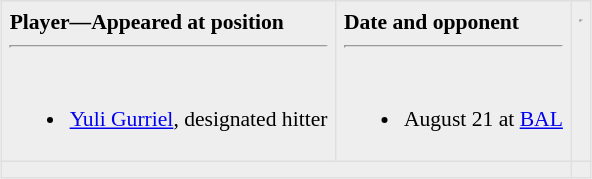<table border=1 style="font-size: 90%; text-align: left; margin-left: auto; margin-right: auto; border-collapse:collapse; background-color:#eeeeee" bordercolor="#DFDFDF" cellpadding="5">
<tr>
<td valign="top"><strong>Player—Appeared at position</strong> <hr><br><ul><li><a href='#'>Yuli Gurriel</a>, designated hitter</li></ul></td>
<td valign="top"><strong>Date and opponent</strong> <hr><br><ul><li>August 21 at <a href='#'>BAL</a></li></ul></td>
<td valign="top" align="center"><strong></strong> <hr><br>
</td>
</tr>
<tr>
<td colspan="2" align="right"></td>
<td align="center"></td>
</tr>
</table>
